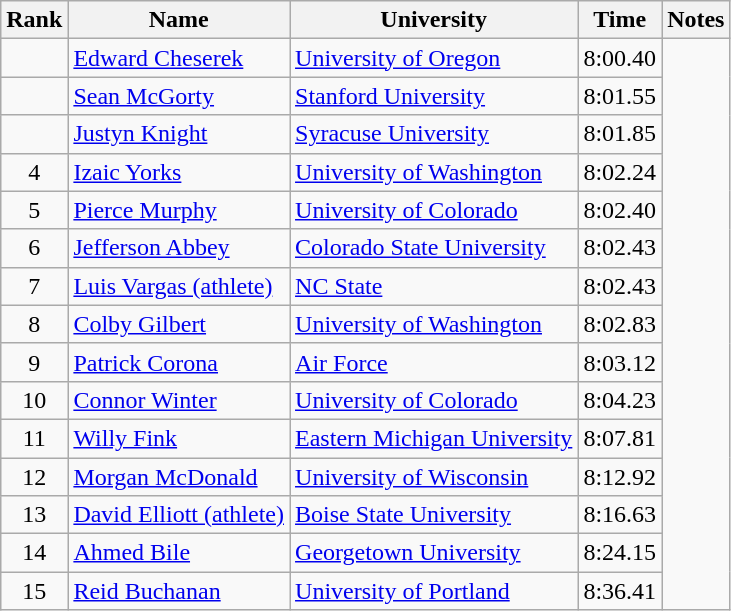<table class="wikitable sortable" style="text-align:center">
<tr>
<th>Rank</th>
<th>Name</th>
<th>University</th>
<th>Time</th>
<th>Notes</th>
</tr>
<tr>
<td></td>
<td align=left><a href='#'>Edward Cheserek</a></td>
<td align=left><a href='#'>University of Oregon</a></td>
<td>8:00.40</td>
</tr>
<tr>
<td></td>
<td align=left><a href='#'>Sean McGorty</a></td>
<td align=left><a href='#'>Stanford University</a></td>
<td>8:01.55</td>
</tr>
<tr>
<td></td>
<td align=left><a href='#'>Justyn Knight</a> </td>
<td align=left><a href='#'>Syracuse University</a></td>
<td>8:01.85</td>
</tr>
<tr>
<td>4</td>
<td align=left><a href='#'>Izaic Yorks</a></td>
<td align=left><a href='#'>University of Washington</a></td>
<td>8:02.24</td>
</tr>
<tr>
<td>5</td>
<td align=left><a href='#'>Pierce Murphy</a></td>
<td align=left><a href='#'>University of Colorado</a></td>
<td>8:02.40</td>
</tr>
<tr>
<td>6</td>
<td align=left><a href='#'>Jefferson Abbey</a></td>
<td align=left><a href='#'>Colorado State University</a></td>
<td>8:02.43</td>
</tr>
<tr>
<td>7</td>
<td align=left><a href='#'>Luis Vargas (athlete)</a></td>
<td align=left><a href='#'>NC State</a></td>
<td>8:02.43</td>
</tr>
<tr>
<td>8</td>
<td align=left><a href='#'>Colby Gilbert</a></td>
<td align=left><a href='#'>University of Washington</a></td>
<td>8:02.83</td>
</tr>
<tr>
<td>9</td>
<td align=left><a href='#'>Patrick Corona</a></td>
<td align=left><a href='#'>Air Force</a></td>
<td>8:03.12</td>
</tr>
<tr>
<td>10</td>
<td align=left><a href='#'>Connor Winter</a></td>
<td align=left><a href='#'>University of Colorado</a></td>
<td>8:04.23</td>
</tr>
<tr>
<td>11</td>
<td align=left><a href='#'>Willy Fink</a></td>
<td align=left><a href='#'>Eastern Michigan University</a></td>
<td>8:07.81</td>
</tr>
<tr>
<td>12</td>
<td align=left><a href='#'>Morgan McDonald</a> </td>
<td align=left><a href='#'>University of Wisconsin</a></td>
<td>8:12.92</td>
</tr>
<tr>
<td>13</td>
<td align=left><a href='#'>David Elliott (athlete)</a></td>
<td align=left><a href='#'>Boise State University</a></td>
<td>8:16.63</td>
</tr>
<tr>
<td>14</td>
<td align=left><a href='#'>Ahmed Bile</a></td>
<td align=left><a href='#'>Georgetown University</a></td>
<td>8:24.15</td>
</tr>
<tr>
<td>15</td>
<td align=left><a href='#'>Reid Buchanan</a></td>
<td align=left><a href='#'>University of Portland</a></td>
<td>8:36.41</td>
</tr>
</table>
